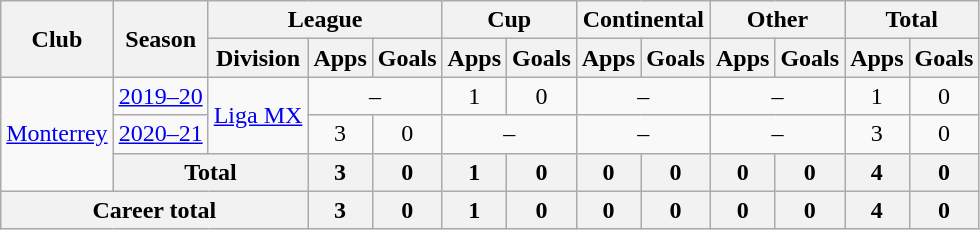<table class="wikitable" style="text-align:center">
<tr>
<th rowspan="2">Club</th>
<th rowspan="2">Season</th>
<th colspan="3">League</th>
<th colspan="2">Cup</th>
<th colspan="2">Continental</th>
<th colspan="2">Other</th>
<th colspan="2">Total</th>
</tr>
<tr>
<th>Division</th>
<th>Apps</th>
<th>Goals</th>
<th>Apps</th>
<th>Goals</th>
<th>Apps</th>
<th>Goals</th>
<th>Apps</th>
<th>Goals</th>
<th>Apps</th>
<th>Goals</th>
</tr>
<tr>
<td rowspan="3"><a href='#'>Monterrey</a></td>
<td><a href='#'>2019–20</a></td>
<td rowspan="2"><a href='#'>Liga MX</a></td>
<td colspan="2">–</td>
<td>1</td>
<td>0</td>
<td colspan="2">–</td>
<td colspan="2">–</td>
<td>1</td>
<td>0</td>
</tr>
<tr>
<td><a href='#'>2020–21</a></td>
<td>3</td>
<td>0</td>
<td colspan="2">–</td>
<td colspan="2">–</td>
<td colspan="2">–</td>
<td>3</td>
<td>0</td>
</tr>
<tr>
<th colspan="2">Total</th>
<th>3</th>
<th>0</th>
<th>1</th>
<th>0</th>
<th>0</th>
<th>0</th>
<th>0</th>
<th>0</th>
<th>4</th>
<th>0</th>
</tr>
<tr>
<th colspan="3">Career total</th>
<th>3</th>
<th>0</th>
<th>1</th>
<th>0</th>
<th>0</th>
<th>0</th>
<th>0</th>
<th>0</th>
<th>4</th>
<th>0</th>
</tr>
</table>
